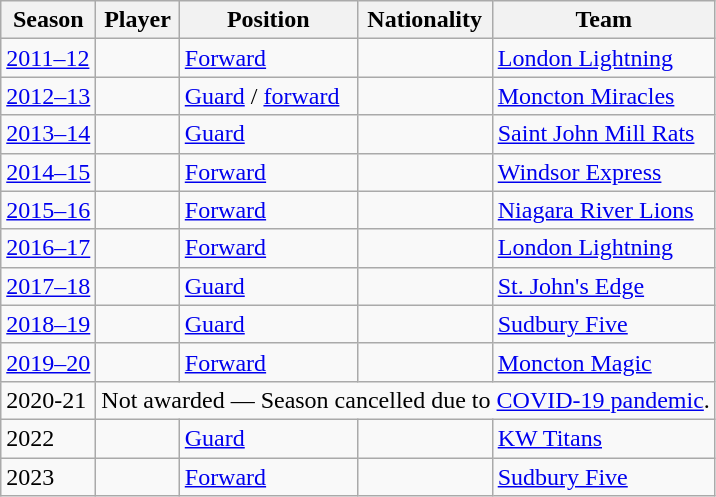<table class="wikitable plainrowheaders sortable" summary="Season (sortable), Player (sortable), Position (sortable), Nationality (sortable) and Team (sortable)">
<tr>
<th scope="col">Season</th>
<th scope="col">Player</th>
<th scope="col">Position</th>
<th scope="col">Nationality</th>
<th scope="col">Team</th>
</tr>
<tr>
<td><a href='#'>2011–12</a></td>
<td></td>
<td><a href='#'>Forward</a></td>
<td></td>
<td><a href='#'>London Lightning</a></td>
</tr>
<tr>
<td><a href='#'>2012–13</a></td>
<td></td>
<td><a href='#'>Guard</a> / <a href='#'>forward</a></td>
<td></td>
<td><a href='#'>Moncton Miracles</a></td>
</tr>
<tr>
<td><a href='#'>2013–14</a></td>
<td></td>
<td><a href='#'>Guard</a></td>
<td></td>
<td><a href='#'>Saint John Mill Rats</a></td>
</tr>
<tr>
<td><a href='#'>2014–15</a></td>
<td></td>
<td><a href='#'>Forward</a></td>
<td></td>
<td><a href='#'>Windsor Express</a></td>
</tr>
<tr>
<td><a href='#'>2015–16</a></td>
<td></td>
<td><a href='#'>Forward</a></td>
<td></td>
<td><a href='#'>Niagara River Lions</a></td>
</tr>
<tr>
<td><a href='#'>2016–17</a></td>
<td></td>
<td><a href='#'>Forward</a></td>
<td></td>
<td><a href='#'>London Lightning</a></td>
</tr>
<tr>
<td><a href='#'>2017–18</a></td>
<td></td>
<td><a href='#'>Guard</a></td>
<td></td>
<td><a href='#'>St. John's Edge</a></td>
</tr>
<tr>
<td><a href='#'>2018–19</a></td>
<td></td>
<td><a href='#'>Guard</a></td>
<td></td>
<td><a href='#'>Sudbury Five</a></td>
</tr>
<tr>
<td><a href='#'>2019–20</a></td>
<td></td>
<td><a href='#'>Forward</a></td>
<td></td>
<td><a href='#'>Moncton Magic</a></td>
</tr>
<tr>
<td>2020-21</td>
<td colspan="4">Not awarded — Season cancelled due to <a href='#'>COVID-19 pandemic</a>.</td>
</tr>
<tr>
<td>2022</td>
<td></td>
<td><a href='#'>Guard</a></td>
<td></td>
<td><a href='#'>KW Titans</a></td>
</tr>
<tr>
<td>2023</td>
<td></td>
<td><a href='#'>Forward</a></td>
<td></td>
<td><a href='#'>Sudbury Five</a></td>
</tr>
</table>
